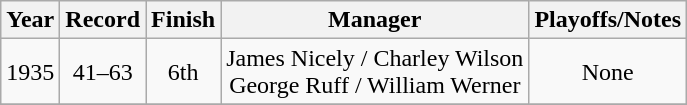<table class="wikitable" style="text-align:center">
<tr align=center>
<th>Year</th>
<th>Record</th>
<th>Finish</th>
<th>Manager</th>
<th>Playoffs/Notes</th>
</tr>
<tr align=center>
<td>1935</td>
<td>41–63</td>
<td>6th</td>
<td>James Nicely / Charley Wilson <br> George Ruff / William Werner</td>
<td>None</td>
</tr>
<tr align=center>
</tr>
</table>
